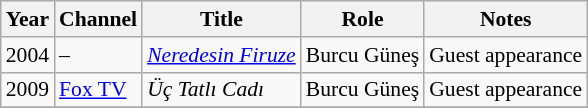<table class="wikitable" style="font-size: 90%;">
<tr>
<th>Year</th>
<th>Channel</th>
<th>Title</th>
<th>Role</th>
<th>Notes</th>
</tr>
<tr>
<td>2004</td>
<td>–</td>
<td><em><a href='#'>Neredesin Firuze</a></em></td>
<td>Burcu Güneş</td>
<td>Guest appearance</td>
</tr>
<tr>
<td>2009</td>
<td><a href='#'>Fox TV</a></td>
<td><em>Üç Tatlı Cadı</em></td>
<td>Burcu Güneş</td>
<td>Guest appearance</td>
</tr>
<tr>
</tr>
</table>
